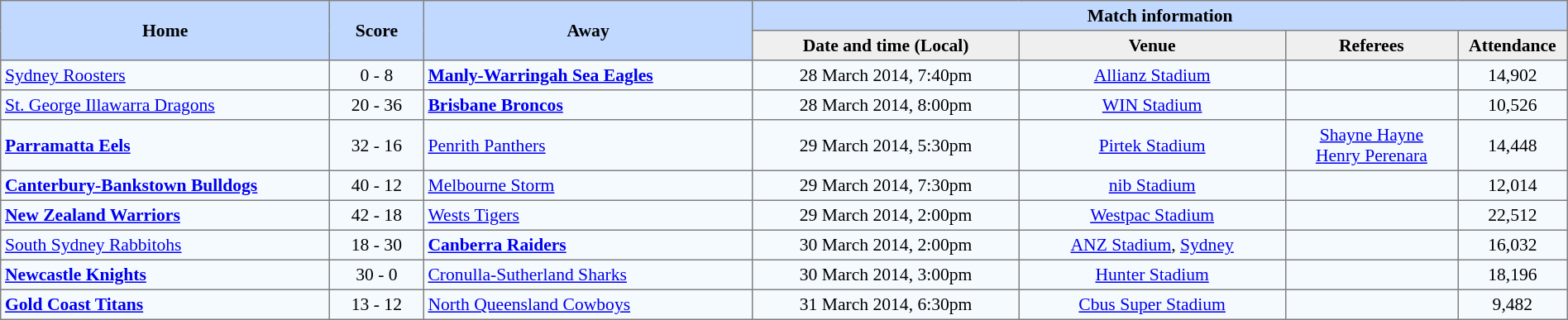<table border="1" cellpadding="3" cellspacing="0" style="border-collapse:collapse; font-size:90%; width:100%;">
<tr style="background:#c1d8ff;">
<th rowspan="2" style="width:21%;">Home</th>
<th rowspan="2" style="width:6%;">Score</th>
<th rowspan="2" style="width:21%;">Away</th>
<th colspan=6>Match information</th>
</tr>
<tr style="background:#efefef;">
<th width=17%>Date and time (Local)</th>
<th width=17%>Venue</th>
<th width=11%>Referees</th>
<th width=7%>Attendance</th>
</tr>
<tr style="text-align:center; background:#f5faff;">
<td align=left> <a href='#'>Sydney Roosters</a></td>
<td>0 - 8</td>
<td align=left> <strong><a href='#'>Manly-Warringah Sea Eagles</a></strong></td>
<td>28 March 2014, 7:40pm</td>
<td><a href='#'>Allianz Stadium</a></td>
<td></td>
<td>14,902</td>
</tr>
<tr style="text-align:center; background:#f5faff;">
<td align=left> <a href='#'>St. George Illawarra Dragons</a></td>
<td>20 - 36</td>
<td align=left> <strong><a href='#'>Brisbane Broncos</a></strong></td>
<td>28 March 2014, 8:00pm</td>
<td><a href='#'>WIN Stadium</a></td>
<td></td>
<td>10,526</td>
</tr>
<tr style="text-align:center; background:#f5faff;">
<td align=left> <strong><a href='#'>Parramatta Eels</a></strong></td>
<td>32 - 16</td>
<td align=left> <a href='#'>Penrith Panthers</a></td>
<td>29 March 2014, 5:30pm</td>
<td><a href='#'>Pirtek Stadium</a></td>
<td><a href='#'>Shayne Hayne</a><br> <a href='#'>Henry Perenara</a></td>
<td>14,448</td>
</tr>
<tr style="text-align:center; background:#f5faff;">
<td align=left> <strong><a href='#'>Canterbury-Bankstown Bulldogs</a></strong></td>
<td>40 - 12</td>
<td align=left> <a href='#'>Melbourne Storm</a></td>
<td>29 March 2014, 7:30pm</td>
<td><a href='#'>nib Stadium</a></td>
<td></td>
<td>12,014</td>
</tr>
<tr style="text-align:center; background:#f5faff;">
<td align=left> <strong><a href='#'>New Zealand Warriors</a></strong></td>
<td>42 - 18</td>
<td align=left> <a href='#'>Wests Tigers</a></td>
<td>29 March 2014, 2:00pm</td>
<td><a href='#'>Westpac Stadium</a></td>
<td></td>
<td>22,512</td>
</tr>
<tr style="text-align:center; background:#f5faff;">
<td align=left> <a href='#'>South Sydney Rabbitohs</a></td>
<td>18 - 30</td>
<td align=left> <strong><a href='#'>Canberra Raiders</a></strong></td>
<td>30 March 2014, 2:00pm</td>
<td><a href='#'>ANZ Stadium</a>, <a href='#'>Sydney</a></td>
<td></td>
<td>16,032</td>
</tr>
<tr style="text-align:center; background:#f5faff;">
<td align=left> <strong><a href='#'>Newcastle Knights</a></strong></td>
<td>30 - 0</td>
<td align=left> <a href='#'>Cronulla-Sutherland Sharks</a></td>
<td>30 March 2014, 3:00pm</td>
<td><a href='#'>Hunter Stadium</a></td>
<td></td>
<td>18,196</td>
</tr>
<tr style="text-align:center; background:#f5faff;">
<td align=left> <strong><a href='#'>Gold Coast Titans</a></strong></td>
<td>13 - 12</td>
<td align=left> <a href='#'>North Queensland Cowboys</a></td>
<td>31 March 2014, 6:30pm</td>
<td><a href='#'>Cbus Super Stadium</a></td>
<td></td>
<td>9,482</td>
</tr>
</table>
